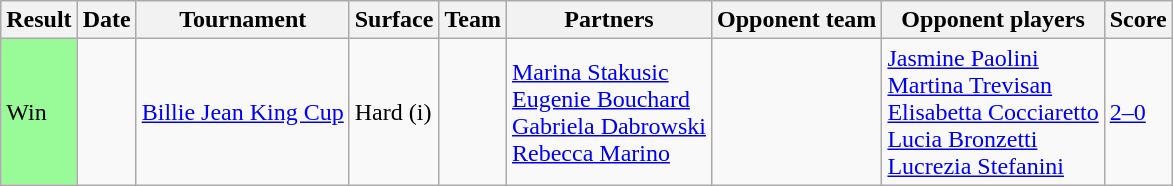<table class="wikitable nowrap">
<tr>
<th>Result</th>
<th>Date</th>
<th>Tournament</th>
<th>Surface</th>
<th>Team</th>
<th>Partners</th>
<th>Opponent team</th>
<th>Opponent players</th>
<th class="unsortable">Score</th>
</tr>
<tr>
<td style="background:#98fb98;">Win</td>
<td><a href='#'></a></td>
<td><a href='#'>Billie Jean King Cup</a></td>
<td>Hard (i)</td>
<td></td>
<td><a href='#'>Marina Stakusic</a><br><a href='#'>Eugenie Bouchard</a><br><a href='#'>Gabriela Dabrowski</a><br><a href='#'>Rebecca Marino</a></td>
<td></td>
<td><a href='#'>Jasmine Paolini</a><br><a href='#'>Martina Trevisan</a><br><a href='#'>Elisabetta Cocciaretto</a><br><a href='#'>Lucia Bronzetti</a><br><a href='#'>Lucrezia Stefanini</a></td>
<td><a href='#'>2–0</a></td>
</tr>
</table>
